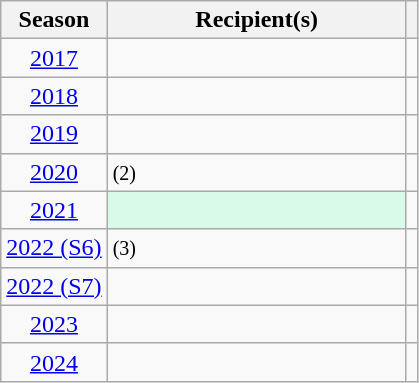<table class="wikitable sortable" style=text-align:center>
<tr>
<th>Season</th>
<th style=width:12em>Recipient(s)</th>
<th class=unsortable></th>
</tr>
<tr>
<td><a href='#'>2017</a></td>
<td align=left></td>
<td></td>
</tr>
<tr>
<td><a href='#'>2018</a></td>
<td align=left></td>
<td></td>
</tr>
<tr>
<td><a href='#'>2019</a></td>
<td align=left></td>
<td></td>
</tr>
<tr>
<td><a href='#'>2020</a></td>
<td align=left> <small>(2)</small></td>
<td></td>
</tr>
<tr>
<td><a href='#'>2021</a></td>
<td align=left bgcolor=D9F9E9><strong></strong></td>
<td></td>
</tr>
<tr>
<td><a href='#'>2022 (S6)</a></td>
<td align=left> <small>(3)</small></td>
<td></td>
</tr>
<tr>
<td><a href='#'>2022 (S7)</a></td>
<td align=left><strong></strong></td>
<td></td>
</tr>
<tr>
<td><a href='#'>2023</a></td>
<td align=left><strong></strong></td>
<td></td>
</tr>
<tr>
<td><a href='#'>2024</a></td>
<td align=left><strong></strong></td>
<td></td>
</tr>
</table>
